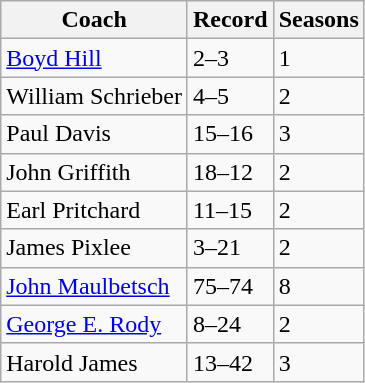<table class="wikitable">
<tr>
<th>Coach</th>
<th>Record</th>
<th>Seasons</th>
</tr>
<tr>
<td><a href='#'>Boyd Hill</a></td>
<td>2–3</td>
<td>1</td>
</tr>
<tr>
<td>William Schrieber</td>
<td>4–5</td>
<td>2</td>
</tr>
<tr>
<td>Paul Davis</td>
<td>15–16</td>
<td>3</td>
</tr>
<tr>
<td>John Griffith</td>
<td>18–12</td>
<td>2</td>
</tr>
<tr>
<td>Earl Pritchard</td>
<td>11–15</td>
<td>2</td>
</tr>
<tr>
<td>James Pixlee</td>
<td>3–21</td>
<td>2</td>
</tr>
<tr>
<td><a href='#'>John Maulbetsch</a></td>
<td>75–74</td>
<td>8</td>
</tr>
<tr>
<td><a href='#'>George E. Rody</a></td>
<td>8–24</td>
<td>2</td>
</tr>
<tr>
<td>Harold James</td>
<td>13–42</td>
<td>3</td>
</tr>
</table>
